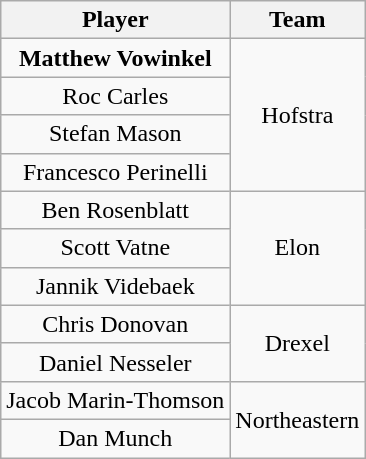<table class="wikitable" style="text-align: center;">
<tr>
<th>Player</th>
<th>Team</th>
</tr>
<tr>
<td><strong>Matthew Vowinkel</strong></td>
<td rowspan=4>Hofstra</td>
</tr>
<tr>
<td>Roc Carles</td>
</tr>
<tr>
<td>Stefan Mason</td>
</tr>
<tr>
<td>Francesco Perinelli</td>
</tr>
<tr>
<td>Ben Rosenblatt</td>
<td rowspan=3>Elon</td>
</tr>
<tr>
<td>Scott Vatne</td>
</tr>
<tr>
<td>Jannik Videbaek</td>
</tr>
<tr>
<td>Chris Donovan</td>
<td rowspan=2>Drexel</td>
</tr>
<tr>
<td>Daniel Nesseler</td>
</tr>
<tr>
<td>Jacob Marin-Thomson</td>
<td rowspan=2>Northeastern</td>
</tr>
<tr>
<td>Dan Munch</td>
</tr>
</table>
